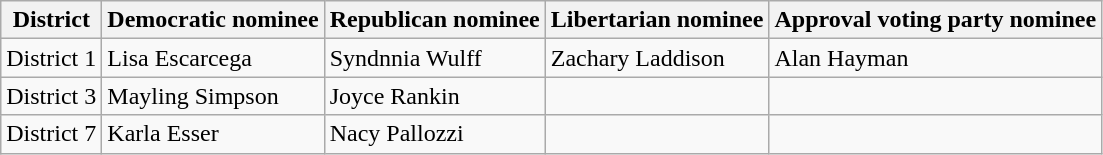<table class="wikitable">
<tr>
<th>District</th>
<th>Democratic nominee</th>
<th>Republican nominee</th>
<th>Libertarian nominee</th>
<th>Approval voting party nominee</th>
</tr>
<tr>
<td>District 1</td>
<td>Lisa Escarcega</td>
<td>Syndnnia Wulff</td>
<td>Zachary Laddison</td>
<td>Alan Hayman</td>
</tr>
<tr>
<td>District 3</td>
<td>Mayling Simpson</td>
<td>Joyce Rankin</td>
<td></td>
<td></td>
</tr>
<tr>
<td>District 7</td>
<td>Karla Esser</td>
<td>Nacy Pallozzi</td>
<td></td>
<td></td>
</tr>
</table>
